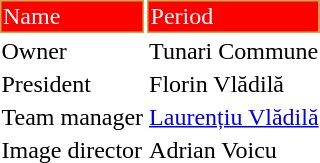<table class="toccolours">
<tr>
<td style="background:#FF0000;color:#FFFFFF;border:1px solid #cfa64d">Name</td>
<td style="background:#FF0000;color:#FFFFFF;border:1px solid #cfa64d">Period</td>
</tr>
<tr>
<td>Owner</td>
<td> Tunari Commune</td>
</tr>
<tr>
<td>President</td>
<td> Florin Vlădilă</td>
</tr>
<tr>
<td>Team manager</td>
<td> <a href='#'>Laurențiu Vlădilă</a></td>
</tr>
<tr>
<td>Image director</td>
<td> Adrian Voicu</td>
</tr>
</table>
